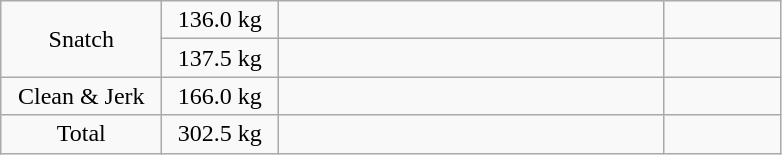<table class = "wikitable" style="text-align:center;">
<tr>
<td rowspan=2 width=100>Snatch</td>
<td width=70>136.0 kg</td>
<td width=250 align=left></td>
<td width=70></td>
</tr>
<tr>
<td>137.5 kg</td>
<td align=left></td>
<td></td>
</tr>
<tr>
<td>Clean & Jerk</td>
<td>166.0 kg</td>
<td align=left></td>
<td></td>
</tr>
<tr>
<td>Total</td>
<td>302.5 kg</td>
<td align=left></td>
<td></td>
</tr>
</table>
